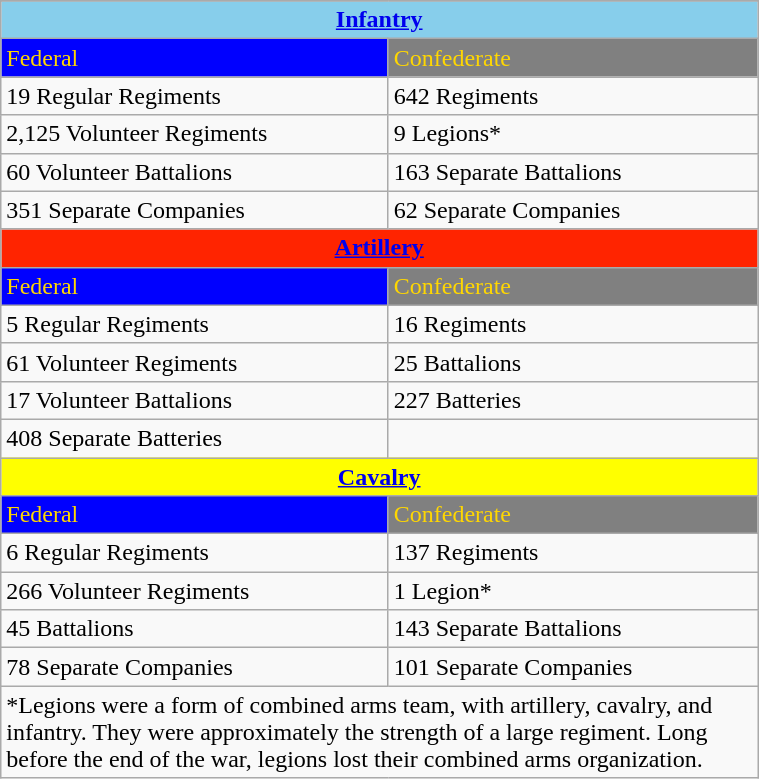<table class="wikitable" align="center" width="40%">
<tr>
</tr>
<tr>
<th colspan="2" style="align: center; background: #87CEEB"><a href='#'>Infantry</a></th>
</tr>
<tr>
<td style="background: blue; color: #FFD700">Federal</td>
<td style="background: grey; color: #FFD700">Confederate</td>
</tr>
<tr>
<td>19 Regular Regiments</td>
<td>642 Regiments</td>
</tr>
<tr>
<td>2,125 Volunteer Regiments</td>
<td>9 Legions*</td>
</tr>
<tr>
<td>60 Volunteer Battalions</td>
<td>163 Separate Battalions</td>
</tr>
<tr>
<td>351 Separate Companies</td>
<td>62 Separate Companies</td>
</tr>
<tr>
<th colspan="2" style="align: center; background: #FF2400"><a href='#'>Artillery</a></th>
</tr>
<tr>
<td style="background: blue; color: #FFD700">Federal</td>
<td style="background: grey; color: #FFD700">Confederate</td>
</tr>
<tr>
<td>5 Regular Regiments</td>
<td>16 Regiments</td>
</tr>
<tr>
<td>61 Volunteer Regiments</td>
<td>25 Battalions</td>
</tr>
<tr>
<td>17 Volunteer Battalions</td>
<td>227 Batteries</td>
</tr>
<tr>
<td>408 Separate Batteries</td>
<td></td>
</tr>
<tr>
<th colspan="2" style="align: center; background: #FFFF00"><a href='#'>Cavalry</a></th>
</tr>
<tr>
<td style="background: blue; color: #FFD700">Federal</td>
<td style="background: grey; color: #FFD700">Confederate</td>
</tr>
<tr>
<td>6 Regular Regiments</td>
<td>137 Regiments</td>
</tr>
<tr>
<td>266 Volunteer Regiments</td>
<td>1 Legion*</td>
</tr>
<tr>
<td>45 Battalions</td>
<td>143 Separate Battalions</td>
</tr>
<tr>
<td>78 Separate Companies</td>
<td>101 Separate Companies</td>
</tr>
<tr>
<td colspan=3>*Legions were a form of combined arms team, with artillery, cavalry, and infantry. They were approximately the strength of a large regiment. Long before the end of the war, legions lost their combined arms organization.</td>
</tr>
</table>
